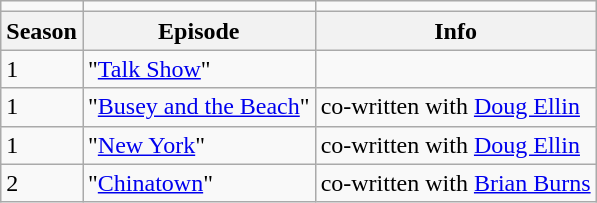<table class="wikitable">
<tr>
<td></td>
<td></td>
<td></td>
</tr>
<tr>
<th>Season</th>
<th>Episode</th>
<th>Info</th>
</tr>
<tr>
<td>1</td>
<td>"<a href='#'>Talk Show</a>"</td>
<td></td>
</tr>
<tr>
<td>1</td>
<td>"<a href='#'>Busey and the Beach</a>"</td>
<td>co-written with <a href='#'>Doug Ellin</a></td>
</tr>
<tr>
<td>1</td>
<td>"<a href='#'>New York</a>"</td>
<td>co-written with <a href='#'>Doug Ellin</a></td>
</tr>
<tr>
<td>2</td>
<td>"<a href='#'>Chinatown</a>"</td>
<td>co-written with <a href='#'>Brian Burns</a></td>
</tr>
</table>
